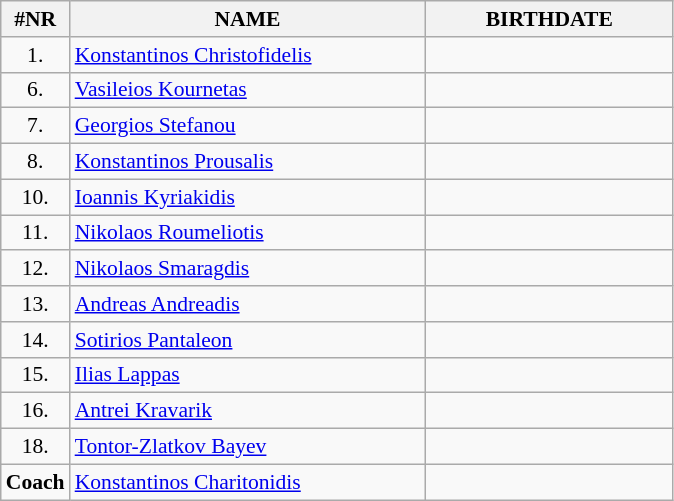<table class="wikitable" style="border-collapse: collapse; font-size: 90%;">
<tr>
<th>#NR</th>
<th align="left" style="width: 16em">NAME</th>
<th align="center" style="width: 11em">BIRTHDATE</th>
</tr>
<tr>
<td align="center">1.</td>
<td><a href='#'>Konstantinos Christofidelis</a></td>
<td align="center"></td>
</tr>
<tr>
<td align="center">6.</td>
<td><a href='#'>Vasileios Kournetas</a></td>
<td align="center"></td>
</tr>
<tr>
<td align="center">7.</td>
<td><a href='#'>Georgios Stefanou</a></td>
<td align="center"></td>
</tr>
<tr>
<td align="center">8.</td>
<td><a href='#'>Konstantinos Prousalis</a></td>
<td align="center"></td>
</tr>
<tr>
<td align="center">10.</td>
<td><a href='#'>Ioannis Kyriakidis</a></td>
<td align="center"></td>
</tr>
<tr>
<td align="center">11.</td>
<td><a href='#'>Nikolaos Roumeliotis</a></td>
<td align="center"></td>
</tr>
<tr>
<td align="center">12.</td>
<td><a href='#'>Nikolaos Smaragdis</a></td>
<td align="center"></td>
</tr>
<tr>
<td align="center">13.</td>
<td><a href='#'>Andreas Andreadis</a></td>
<td align="center"></td>
</tr>
<tr>
<td align="center">14.</td>
<td><a href='#'>Sotirios Pantaleon</a></td>
<td align="center"></td>
</tr>
<tr>
<td align="center">15.</td>
<td><a href='#'>Ilias Lappas</a></td>
<td align="center"></td>
</tr>
<tr>
<td align="center">16.</td>
<td><a href='#'>Antrei Kravarik</a></td>
<td align="center"></td>
</tr>
<tr>
<td align="center">18.</td>
<td><a href='#'>Tontor-Zlatkov Bayev</a></td>
<td align="center"></td>
</tr>
<tr>
<td align="center"><strong>Coach</strong></td>
<td><a href='#'>Konstantinos Charitonidis</a></td>
<td align="center"></td>
</tr>
</table>
